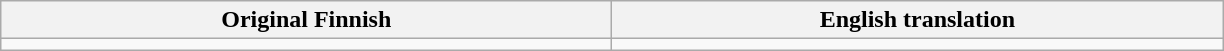<table class="wikitable">
<tr>
<th scope="col" width="400px">Original Finnish</th>
<th scope="col" width="400px">English translation</th>
</tr>
<tr>
<td></td>
<td></td>
</tr>
</table>
